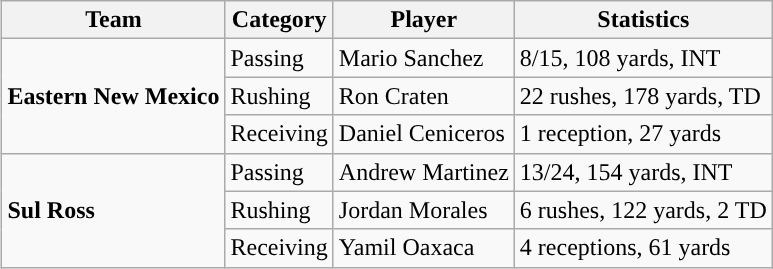<table class="wikitable" style="float: right;">
<tr>
<th>Team</th>
<th>Category</th>
<th>Player</th>
<th>Statistics</th>
</tr>
<tr>
<td rowspan=3><strong>Eastern New Mexico</strong></td>
<td>Passing</td>
<td>Mario Sanchez</td>
<td>8/15, 108 yards, INT</td>
</tr>
<tr>
<td>Rushing</td>
<td>Ron Craten</td>
<td>22 rushes, 178 yards, TD</td>
</tr>
<tr>
<td>Receiving</td>
<td>Daniel Ceniceros</td>
<td>1 reception, 27 yards</td>
</tr>
<tr>
<td rowspan=3><strong>Sul Ross</strong></td>
<td>Passing</td>
<td>Andrew Martinez</td>
<td>13/24, 154 yards, INT</td>
</tr>
<tr>
<td>Rushing</td>
<td>Jordan Morales</td>
<td>6 rushes, 122 yards, 2 TD</td>
</tr>
<tr>
<td>Receiving</td>
<td>Yamil Oaxaca</td>
<td>4 receptions, 61 yards</td>
</tr>
</table>
